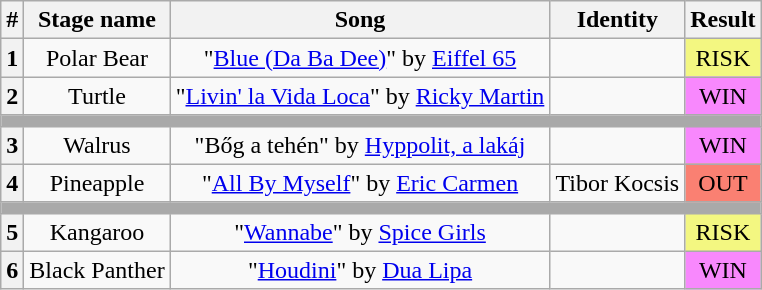<table class="wikitable plainrowheaders" style="text-align: center">
<tr>
<th>#</th>
<th>Stage name</th>
<th>Song</th>
<th>Identity</th>
<th>Result</th>
</tr>
<tr>
<th>1</th>
<td>Polar Bear</td>
<td>"<a href='#'>Blue (Da Ba Dee)</a>" by <a href='#'>Eiffel 65</a></td>
<td></td>
<td bgcolor="F3F781">RISK</td>
</tr>
<tr>
<th>2</th>
<td>Turtle</td>
<td>"<a href='#'>Livin' la Vida Loca</a>" by <a href='#'>Ricky Martin</a></td>
<td></td>
<td bgcolor="F888FD">WIN</td>
</tr>
<tr>
<th colspan="5" style="background:darkgrey"></th>
</tr>
<tr>
<th>3</th>
<td>Walrus</td>
<td>"Bőg a tehén" by <a href='#'>Hyppolit, a lakáj</a></td>
<td></td>
<td bgcolor="F888FD">WIN</td>
</tr>
<tr>
<th>4</th>
<td>Pineapple</td>
<td>"<a href='#'>All By Myself</a>" by <a href='#'>Eric Carmen</a></td>
<td>Tibor Kocsis</td>
<td bgcolor=salmon>OUT</td>
</tr>
<tr>
<th colspan="5" style="background:darkgrey"></th>
</tr>
<tr>
<th>5</th>
<td>Kangaroo</td>
<td>"<a href='#'>Wannabe</a>" by <a href='#'>Spice Girls</a></td>
<td></td>
<td bgcolor="F3F781">RISK</td>
</tr>
<tr>
<th>6</th>
<td>Black Panther</td>
<td>"<a href='#'>Houdini</a>" by <a href='#'>Dua Lipa</a></td>
<td></td>
<td bgcolor="F888FD">WIN</td>
</tr>
</table>
